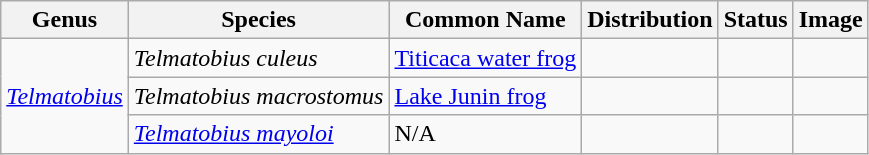<table class="wikitable sortable">
<tr>
<th>Genus</th>
<th>Species</th>
<th>Common Name</th>
<th>Distribution</th>
<th>Status</th>
<th>Image</th>
</tr>
<tr>
<td rowspan="3"><em><a href='#'>Telmatobius</a></em></td>
<td><em>Telmatobius culeus</em></td>
<td><a href='#'>Titicaca water frog</a></td>
<td></td>
<td></td>
<td></td>
</tr>
<tr>
<td><em>Telmatobius macrostomus</em></td>
<td><a href='#'>Lake Junin frog</a></td>
<td></td>
<td></td>
<td></td>
</tr>
<tr>
<td><em><a href='#'>Telmatobius mayoloi</a></em></td>
<td>N/A</td>
<td></td>
<td></td>
<td></td>
</tr>
</table>
